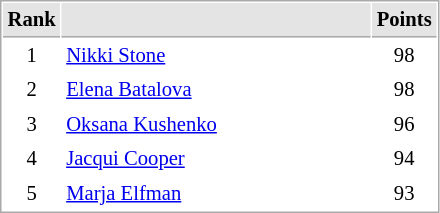<table cellspacing="1" cellpadding="3" style="border:1px solid #AAAAAA;font-size:86%">
<tr bgcolor="#E4E4E4">
<th style="border-bottom:1px solid #AAAAAA" width=10>Rank</th>
<th style="border-bottom:1px solid #AAAAAA" width=200></th>
<th style="border-bottom:1px solid #AAAAAA" width=20>Points</th>
</tr>
<tr>
<td align="center">1</td>
<td> <a href='#'>Nikki Stone</a></td>
<td align=center>98</td>
</tr>
<tr>
<td align="center">2</td>
<td> <a href='#'>Elena Batalova</a></td>
<td align=center>98</td>
</tr>
<tr>
<td align="center">3</td>
<td> <a href='#'>Oksana Kushenko</a></td>
<td align=center>96</td>
</tr>
<tr>
<td align="center">4</td>
<td> <a href='#'>Jacqui Cooper</a></td>
<td align=center>94</td>
</tr>
<tr>
<td align="center">5</td>
<td> <a href='#'>Marja Elfman</a></td>
<td align=center>93</td>
</tr>
</table>
